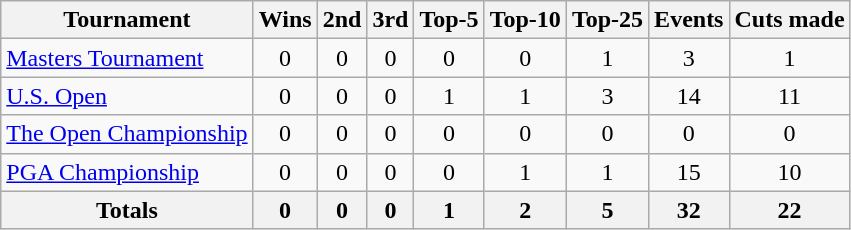<table class=wikitable style=text-align:center>
<tr>
<th>Tournament</th>
<th>Wins</th>
<th>2nd</th>
<th>3rd</th>
<th>Top-5</th>
<th>Top-10</th>
<th>Top-25</th>
<th>Events</th>
<th>Cuts made</th>
</tr>
<tr>
<td align=left><a href='#'>Masters Tournament</a></td>
<td>0</td>
<td>0</td>
<td>0</td>
<td>0</td>
<td>0</td>
<td>1</td>
<td>3</td>
<td>1</td>
</tr>
<tr>
<td align=left><a href='#'>U.S. Open</a></td>
<td>0</td>
<td>0</td>
<td>0</td>
<td>1</td>
<td>1</td>
<td>3</td>
<td>14</td>
<td>11</td>
</tr>
<tr>
<td align=left><a href='#'>The Open Championship</a></td>
<td>0</td>
<td>0</td>
<td>0</td>
<td>0</td>
<td>0</td>
<td>0</td>
<td>0</td>
<td>0</td>
</tr>
<tr>
<td align=left><a href='#'>PGA Championship</a></td>
<td>0</td>
<td>0</td>
<td>0</td>
<td>0</td>
<td>1</td>
<td>1</td>
<td>15</td>
<td>10</td>
</tr>
<tr>
<th>Totals</th>
<th>0</th>
<th>0</th>
<th>0</th>
<th>1</th>
<th>2</th>
<th>5</th>
<th>32</th>
<th>22</th>
</tr>
</table>
